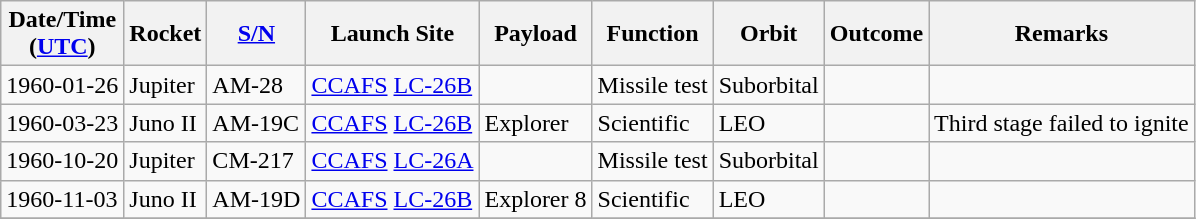<table class="wikitable" style="margin: 1em 1em 1em 0">
<tr>
<th>Date/Time<br>(<a href='#'>UTC</a>)</th>
<th>Rocket</th>
<th><a href='#'>S/N</a></th>
<th>Launch Site</th>
<th>Payload</th>
<th>Function</th>
<th>Orbit</th>
<th>Outcome</th>
<th>Remarks</th>
</tr>
<tr>
<td>1960-01-26</td>
<td>Jupiter</td>
<td>AM-28</td>
<td><a href='#'>CCAFS</a> <a href='#'>LC-26B</a></td>
<td></td>
<td>Missile test</td>
<td>Suborbital</td>
<td></td>
<td></td>
</tr>
<tr>
<td>1960-03-23</td>
<td>Juno II</td>
<td>AM-19C</td>
<td><a href='#'>CCAFS</a> <a href='#'>LC-26B</a></td>
<td>Explorer</td>
<td>Scientific</td>
<td>LEO</td>
<td></td>
<td>Third stage failed to ignite</td>
</tr>
<tr>
<td>1960-10-20</td>
<td>Jupiter</td>
<td>CM-217</td>
<td><a href='#'>CCAFS</a> <a href='#'>LC-26A</a></td>
<td></td>
<td>Missile test</td>
<td>Suborbital</td>
<td></td>
<td></td>
</tr>
<tr>
<td>1960-11-03</td>
<td>Juno II</td>
<td>AM-19D</td>
<td><a href='#'>CCAFS</a> <a href='#'>LC-26B</a></td>
<td>Explorer 8</td>
<td>Scientific</td>
<td>LEO</td>
<td></td>
<td></td>
</tr>
<tr>
</tr>
</table>
